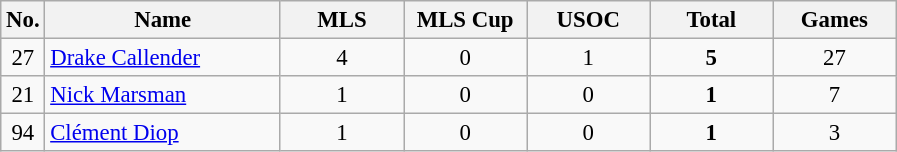<table class="wikitable" style="font-size: 95%; text-align: center;">
<tr>
<th>No.</th>
<th width=150>Name</th>
<th width=75>MLS</th>
<th width=75>MLS Cup</th>
<th width=75>USOC</th>
<th width=75>Total</th>
<th width=75>Games</th>
</tr>
<tr>
<td>27</td>
<td align="left"> <a href='#'>Drake Callender</a></td>
<td>4</td>
<td>0</td>
<td>1</td>
<td><strong>5</strong></td>
<td>27</td>
</tr>
<tr>
<td>21</td>
<td align="left"> <a href='#'>Nick Marsman</a></td>
<td>1</td>
<td>0</td>
<td>0</td>
<td><strong>1</strong></td>
<td>7</td>
</tr>
<tr>
<td>94</td>
<td align="left"> <a href='#'>Clément Diop</a></td>
<td>1</td>
<td>0</td>
<td>0</td>
<td><strong>1</strong></td>
<td>3</td>
</tr>
</table>
